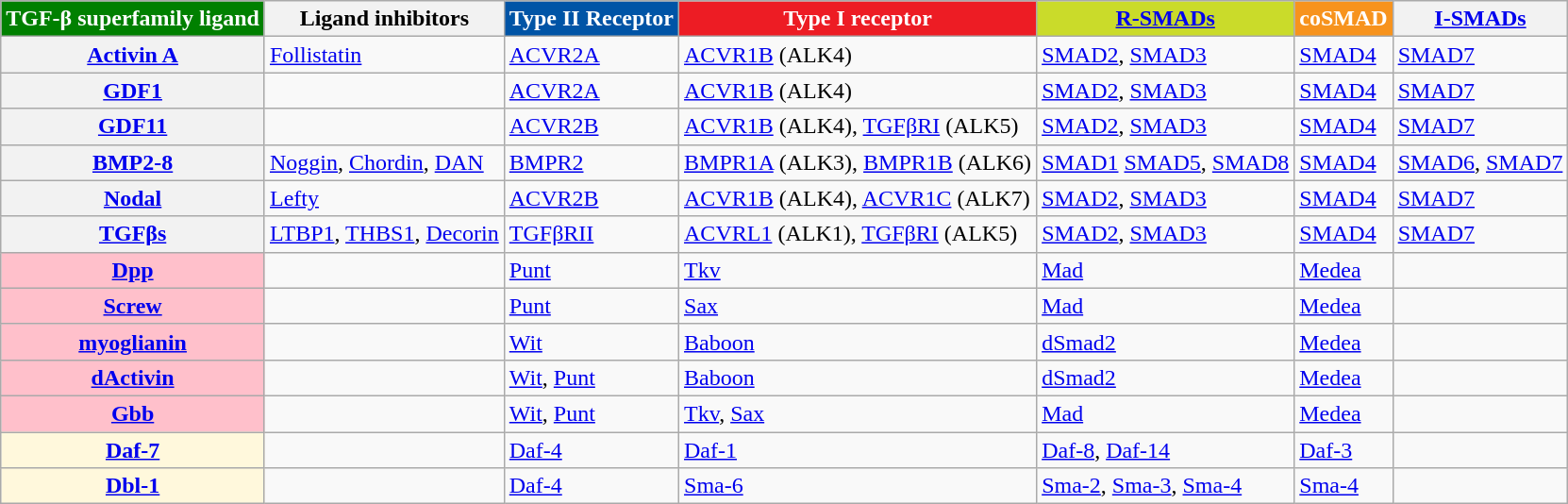<table class="wikitable">
<tr>
<th style="background:Green; color:white">TGF-β superfamily ligand</th>
<th>Ligand inhibitors</th>
<th style="background:#0054A6; color:white">Type II Receptor</th>
<th style="background:#ED1C24;  color:white">Type I receptor</th>
<th style="background:#CADB2A;  color:white"><a href='#'>R-SMADs</a></th>
<th style="background:#F7931D;  color:white">coSMAD</th>
<th><a href='#'>I-SMADs</a></th>
</tr>
<tr>
<th><a href='#'>Activin A</a></th>
<td><a href='#'>Follistatin</a></td>
<td><a href='#'>ACVR2A</a></td>
<td><a href='#'>ACVR1B</a> (ALK4)</td>
<td><a href='#'>SMAD2</a>, <a href='#'>SMAD3</a></td>
<td><a href='#'>SMAD4</a></td>
<td><a href='#'>SMAD7</a></td>
</tr>
<tr>
<th><a href='#'>GDF1</a></th>
<td></td>
<td><a href='#'>ACVR2A</a></td>
<td><a href='#'>ACVR1B</a> (ALK4)</td>
<td><a href='#'>SMAD2</a>, <a href='#'>SMAD3</a></td>
<td><a href='#'>SMAD4</a></td>
<td><a href='#'>SMAD7</a></td>
</tr>
<tr>
<th><a href='#'>GDF11</a></th>
<td></td>
<td><a href='#'>ACVR2B</a></td>
<td><a href='#'>ACVR1B</a> (ALK4), <a href='#'>TGFβRI</a> (ALK5)</td>
<td><a href='#'>SMAD2</a>, <a href='#'>SMAD3</a></td>
<td><a href='#'>SMAD4</a></td>
<td><a href='#'>SMAD7</a></td>
</tr>
<tr>
<th><a href='#'>BMP2-8</a></th>
<td><a href='#'>Noggin</a>, <a href='#'>Chordin</a>, <a href='#'>DAN</a></td>
<td><a href='#'>BMPR2</a></td>
<td><a href='#'>BMPR1A</a> (ALK3), <a href='#'>BMPR1B</a> (ALK6)</td>
<td><a href='#'>SMAD1</a> <a href='#'>SMAD5</a>, <a href='#'>SMAD8</a></td>
<td><a href='#'>SMAD4</a></td>
<td><a href='#'>SMAD6</a>, <a href='#'>SMAD7</a></td>
</tr>
<tr>
<th><a href='#'>Nodal</a></th>
<td><a href='#'>Lefty</a></td>
<td><a href='#'>ACVR2B</a></td>
<td><a href='#'>ACVR1B</a> (ALK4), <a href='#'>ACVR1C</a> (ALK7)</td>
<td><a href='#'>SMAD2</a>, <a href='#'>SMAD3</a></td>
<td><a href='#'>SMAD4</a></td>
<td><a href='#'>SMAD7</a></td>
</tr>
<tr>
<th><a href='#'>TGFβs</a></th>
<td><a href='#'>LTBP1</a>, <a href='#'>THBS1</a>, <a href='#'>Decorin</a></td>
<td><a href='#'>TGFβRII</a></td>
<td><a href='#'>ACVRL1</a> (ALK1), <a href='#'>TGFβRI</a> (ALK5)</td>
<td><a href='#'>SMAD2</a>, <a href='#'>SMAD3</a></td>
<td><a href='#'>SMAD4</a></td>
<td><a href='#'>SMAD7</a></td>
</tr>
<tr>
<th style="background: pink;"><a href='#'>Dpp</a></th>
<td></td>
<td><a href='#'>Punt</a></td>
<td><a href='#'>Tkv</a></td>
<td><a href='#'>Mad</a></td>
<td><a href='#'>Medea</a></td>
<td></td>
</tr>
<tr>
<th style="background: pink;"><a href='#'>Screw</a></th>
<td></td>
<td><a href='#'>Punt</a></td>
<td><a href='#'>Sax</a></td>
<td><a href='#'>Mad</a></td>
<td><a href='#'>Medea</a></td>
<td></td>
</tr>
<tr>
<th style="background: pink;"><a href='#'>myoglianin</a></th>
<td></td>
<td><a href='#'>Wit</a></td>
<td><a href='#'>Baboon</a></td>
<td><a href='#'>dSmad2</a></td>
<td><a href='#'>Medea</a></td>
<td></td>
</tr>
<tr>
<th style="background: pink;"><a href='#'>dActivin</a></th>
<td></td>
<td><a href='#'>Wit</a>, <a href='#'>Punt</a></td>
<td><a href='#'>Baboon</a></td>
<td><a href='#'>dSmad2</a></td>
<td><a href='#'>Medea</a></td>
<td></td>
</tr>
<tr>
<th style="background: pink;"><a href='#'>Gbb</a></th>
<td></td>
<td><a href='#'>Wit</a>, <a href='#'>Punt</a></td>
<td><a href='#'>Tkv</a>, <a href='#'>Sax</a></td>
<td><a href='#'>Mad</a></td>
<td><a href='#'>Medea</a></td>
<td></td>
</tr>
<tr>
<th style="background: #FFF8DC;"><a href='#'>Daf-7</a></th>
<td></td>
<td><a href='#'>Daf-4</a></td>
<td><a href='#'>Daf-1</a></td>
<td><a href='#'>Daf-8</a>, <a href='#'>Daf-14</a></td>
<td><a href='#'>Daf-3</a></td>
<td></td>
</tr>
<tr>
<th style="background: #FFF8DC;"><a href='#'>Dbl-1</a></th>
<td></td>
<td><a href='#'>Daf-4</a></td>
<td><a href='#'>Sma-6</a></td>
<td><a href='#'>Sma-2</a>, <a href='#'>Sma-3</a>, <a href='#'>Sma-4</a></td>
<td><a href='#'>Sma-4</a></td>
<td></td>
</tr>
</table>
